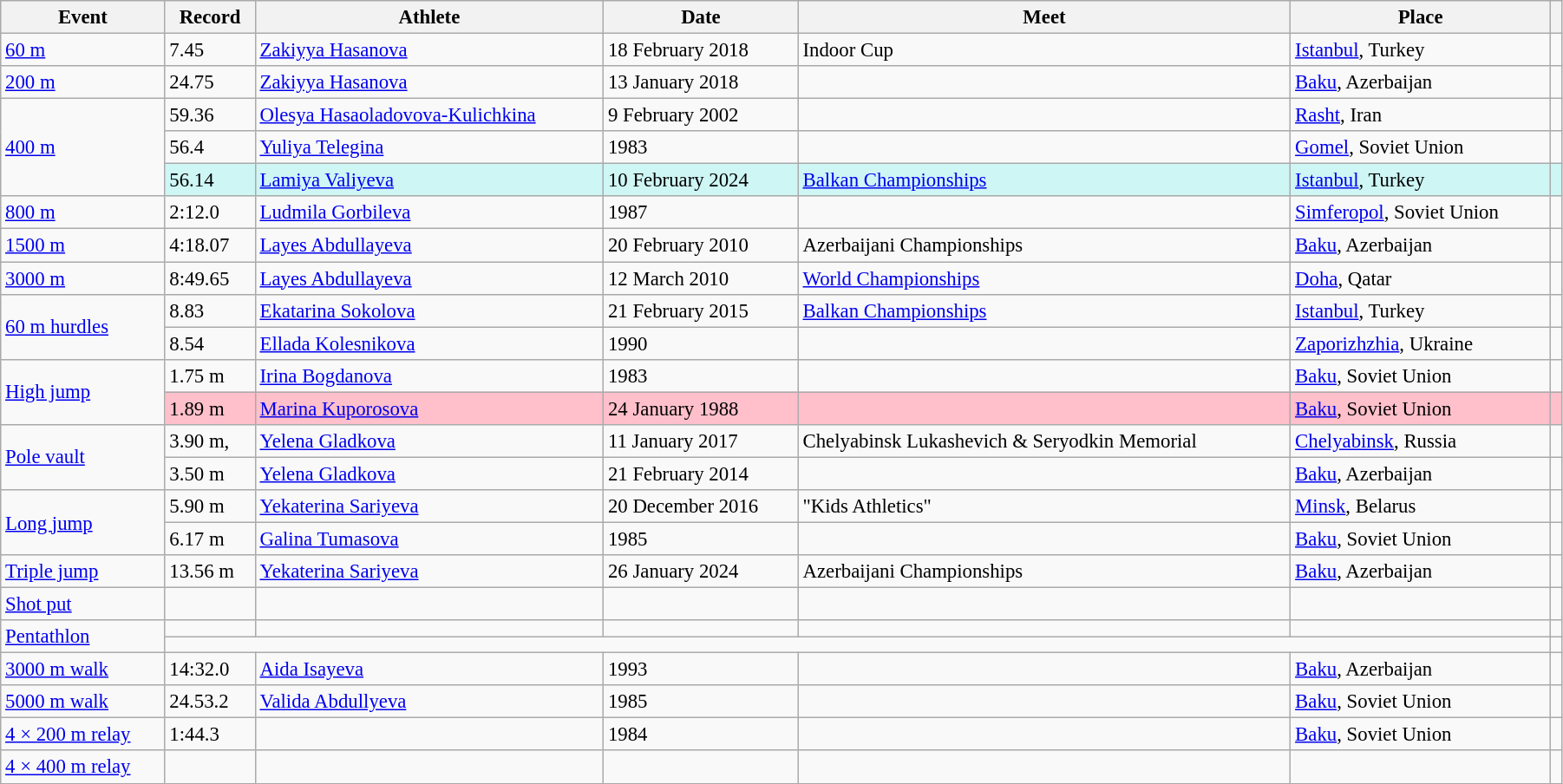<table class="wikitable" style="font-size:95%; width: 95%;">
<tr>
<th>Event</th>
<th>Record</th>
<th>Athlete</th>
<th>Date</th>
<th>Meet</th>
<th>Place</th>
<th></th>
</tr>
<tr>
<td><a href='#'>60 m</a></td>
<td>7.45</td>
<td><a href='#'>Zakiyya Hasanova</a></td>
<td>18 February 2018</td>
<td>Indoor Cup</td>
<td><a href='#'>Istanbul</a>, Turkey</td>
<td></td>
</tr>
<tr>
<td><a href='#'>200 m</a></td>
<td>24.75</td>
<td><a href='#'>Zakiyya Hasanova</a></td>
<td>13 January 2018</td>
<td></td>
<td><a href='#'>Baku</a>, Azerbaijan</td>
<td></td>
</tr>
<tr>
<td rowspan=3><a href='#'>400 m</a></td>
<td>59.36</td>
<td><a href='#'>Olesya Hasaoladovova-Kulichkina</a></td>
<td>9 February 2002</td>
<td></td>
<td><a href='#'>Rasht</a>, Iran</td>
<td></td>
</tr>
<tr>
<td>56.4 </td>
<td><a href='#'>Yuliya Telegina</a></td>
<td>1983</td>
<td></td>
<td><a href='#'>Gomel</a>, Soviet Union</td>
<td></td>
</tr>
<tr bgcolor=#CEF6F5>
<td>56.14</td>
<td><a href='#'>Lamiya Valiyeva</a></td>
<td>10 February 2024</td>
<td><a href='#'>Balkan Championships</a></td>
<td><a href='#'>Istanbul</a>, Turkey</td>
<td></td>
</tr>
<tr>
<td><a href='#'>800 m</a></td>
<td>2:12.0 </td>
<td><a href='#'>Ludmila Gorbileva</a></td>
<td>1987</td>
<td></td>
<td><a href='#'>Simferopol</a>, Soviet Union</td>
<td></td>
</tr>
<tr>
<td><a href='#'>1500 m</a></td>
<td>4:18.07</td>
<td><a href='#'>Layes Abdullayeva</a></td>
<td>20 February 2010</td>
<td>Azerbaijani Championships</td>
<td><a href='#'>Baku</a>, Azerbaijan</td>
<td></td>
</tr>
<tr>
<td><a href='#'>3000 m</a></td>
<td>8:49.65 </td>
<td><a href='#'>Layes Abdullayeva</a></td>
<td>12 March 2010</td>
<td><a href='#'>World Championships</a></td>
<td><a href='#'>Doha</a>, Qatar</td>
<td></td>
</tr>
<tr>
<td rowspan=2><a href='#'>60 m hurdles</a></td>
<td>8.83</td>
<td><a href='#'>Ekatarina Sokolova</a></td>
<td>21 February 2015</td>
<td><a href='#'>Balkan Championships</a></td>
<td><a href='#'>Istanbul</a>, Turkey</td>
<td></td>
</tr>
<tr>
<td>8.54 </td>
<td><a href='#'>Ellada Kolesnikova</a></td>
<td>1990</td>
<td></td>
<td><a href='#'>Zaporizhzhia</a>, Ukraine</td>
<td></td>
</tr>
<tr>
<td rowspan=2><a href='#'>High jump</a></td>
<td>1.75 m</td>
<td><a href='#'>Irina Bogdanova</a></td>
<td>1983</td>
<td></td>
<td><a href='#'>Baku</a>, Soviet Union</td>
<td></td>
</tr>
<tr style="background:pink">
<td>1.89 m</td>
<td><a href='#'>Marina Kuporosova</a></td>
<td>24 January 1988</td>
<td></td>
<td><a href='#'>Baku</a>, Soviet Union</td>
<td></td>
</tr>
<tr>
<td rowspan=2><a href='#'>Pole vault</a></td>
<td>3.90 m,  </td>
<td><a href='#'>Yelena Gladkova</a></td>
<td>11 January 2017</td>
<td>Chelyabinsk Lukashevich & Seryodkin Memorial</td>
<td><a href='#'>Chelyabinsk</a>, Russia</td>
<td></td>
</tr>
<tr>
<td>3.50 m</td>
<td><a href='#'>Yelena Gladkova</a></td>
<td>21 February 2014</td>
<td></td>
<td><a href='#'>Baku</a>, Azerbaijan</td>
<td></td>
</tr>
<tr>
<td rowspan=2><a href='#'>Long jump</a></td>
<td>5.90 m</td>
<td><a href='#'>Yekaterina Sariyeva</a></td>
<td>20 December 2016</td>
<td>"Kids Athletics"</td>
<td><a href='#'>Minsk</a>, Belarus</td>
<td></td>
</tr>
<tr>
<td>6.17 m </td>
<td><a href='#'>Galina Tumasova</a></td>
<td>1985</td>
<td></td>
<td><a href='#'>Baku</a>, Soviet Union</td>
<td></td>
</tr>
<tr>
<td><a href='#'>Triple jump</a></td>
<td>13.56 m</td>
<td><a href='#'>Yekaterina Sariyeva</a></td>
<td>26 January 2024</td>
<td>Azerbaijani Championships</td>
<td><a href='#'>Baku</a>, Azerbaijan</td>
<td></td>
</tr>
<tr>
<td><a href='#'>Shot put</a></td>
<td></td>
<td></td>
<td></td>
<td></td>
<td></td>
<td></td>
</tr>
<tr>
<td rowspan=2><a href='#'>Pentathlon</a></td>
<td></td>
<td></td>
<td></td>
<td></td>
<td></td>
<td></td>
</tr>
<tr>
<td colspan=5></td>
<td></td>
</tr>
<tr>
<td><a href='#'>3000 m walk</a></td>
<td>14:32.0  </td>
<td><a href='#'>Aida Isayeva</a></td>
<td>1993</td>
<td></td>
<td><a href='#'>Baku</a>, Azerbaijan</td>
<td></td>
</tr>
<tr>
<td><a href='#'>5000 m walk</a></td>
<td>24.53.2</td>
<td><a href='#'>Valida Abdullyeva</a></td>
<td>1985</td>
<td></td>
<td><a href='#'>Baku</a>, Soviet Union</td>
<td></td>
</tr>
<tr>
<td><a href='#'>4 × 200 m relay</a></td>
<td>1:44.3 </td>
<td></td>
<td>1984</td>
<td></td>
<td><a href='#'>Baku</a>, Soviet Union</td>
<td></td>
</tr>
<tr>
<td><a href='#'>4 × 400 m relay</a></td>
<td></td>
<td></td>
<td></td>
<td></td>
<td></td>
<td></td>
</tr>
</table>
